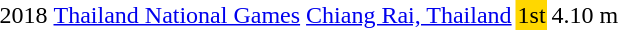<table>
<tr>
<td rowspan=2>2018</td>
<td><a href='#'>Thailand National Games</a></td>
<td><a href='#'>Chiang Rai, Thailand</a></td>
<td bgcolor=gold>1st</td>
<td>4.10 m</td>
</tr>
</table>
